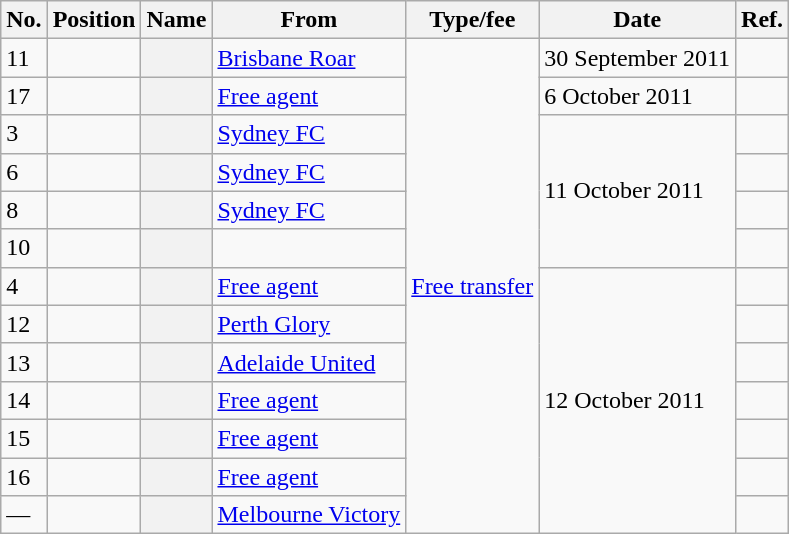<table class="wikitable plainrowheaders sortable" style="text-align:center; text-align:left">
<tr>
<th>No.</th>
<th>Position</th>
<th>Name</th>
<th>From</th>
<th>Type/fee</th>
<th>Date</th>
<th>Ref.</th>
</tr>
<tr>
<td>11</td>
<td></td>
<th scope="row"></th>
<td><a href='#'>Brisbane Roar</a></td>
<td rowspan="13"><a href='#'>Free transfer</a></td>
<td>30 September 2011</td>
<td></td>
</tr>
<tr>
<td>17</td>
<td></td>
<th scope="row"></th>
<td><a href='#'>Free agent</a></td>
<td>6 October 2011</td>
<td></td>
</tr>
<tr>
<td>3</td>
<td></td>
<th scope="row"></th>
<td><a href='#'>Sydney FC</a></td>
<td rowspan="4">11 October 2011</td>
<td></td>
</tr>
<tr>
<td>6</td>
<td></td>
<th scope="row"></th>
<td><a href='#'>Sydney FC</a></td>
<td></td>
</tr>
<tr>
<td>8</td>
<td></td>
<th scope="row"></th>
<td><a href='#'>Sydney FC</a></td>
<td></td>
</tr>
<tr>
<td>10</td>
<td></td>
<th scope="row"></th>
<td></td>
<td></td>
</tr>
<tr>
<td>4</td>
<td></td>
<th scope="row"></th>
<td><a href='#'>Free agent</a></td>
<td rowspan="7">12 October 2011</td>
<td></td>
</tr>
<tr>
<td>12</td>
<td></td>
<th scope="row"></th>
<td><a href='#'>Perth Glory</a></td>
<td></td>
</tr>
<tr>
<td>13</td>
<td></td>
<th scope="row"></th>
<td><a href='#'>Adelaide United</a></td>
<td></td>
</tr>
<tr>
<td>14</td>
<td></td>
<th scope="row"></th>
<td><a href='#'>Free agent</a></td>
<td></td>
</tr>
<tr>
<td>15</td>
<td></td>
<th scope="row"></th>
<td><a href='#'>Free agent</a></td>
<td></td>
</tr>
<tr>
<td>16</td>
<td></td>
<th scope="row"></th>
<td><a href='#'>Free agent</a></td>
<td></td>
</tr>
<tr>
<td>—</td>
<td></td>
<th scope="row"></th>
<td><a href='#'>Melbourne Victory</a></td>
<td></td>
</tr>
</table>
